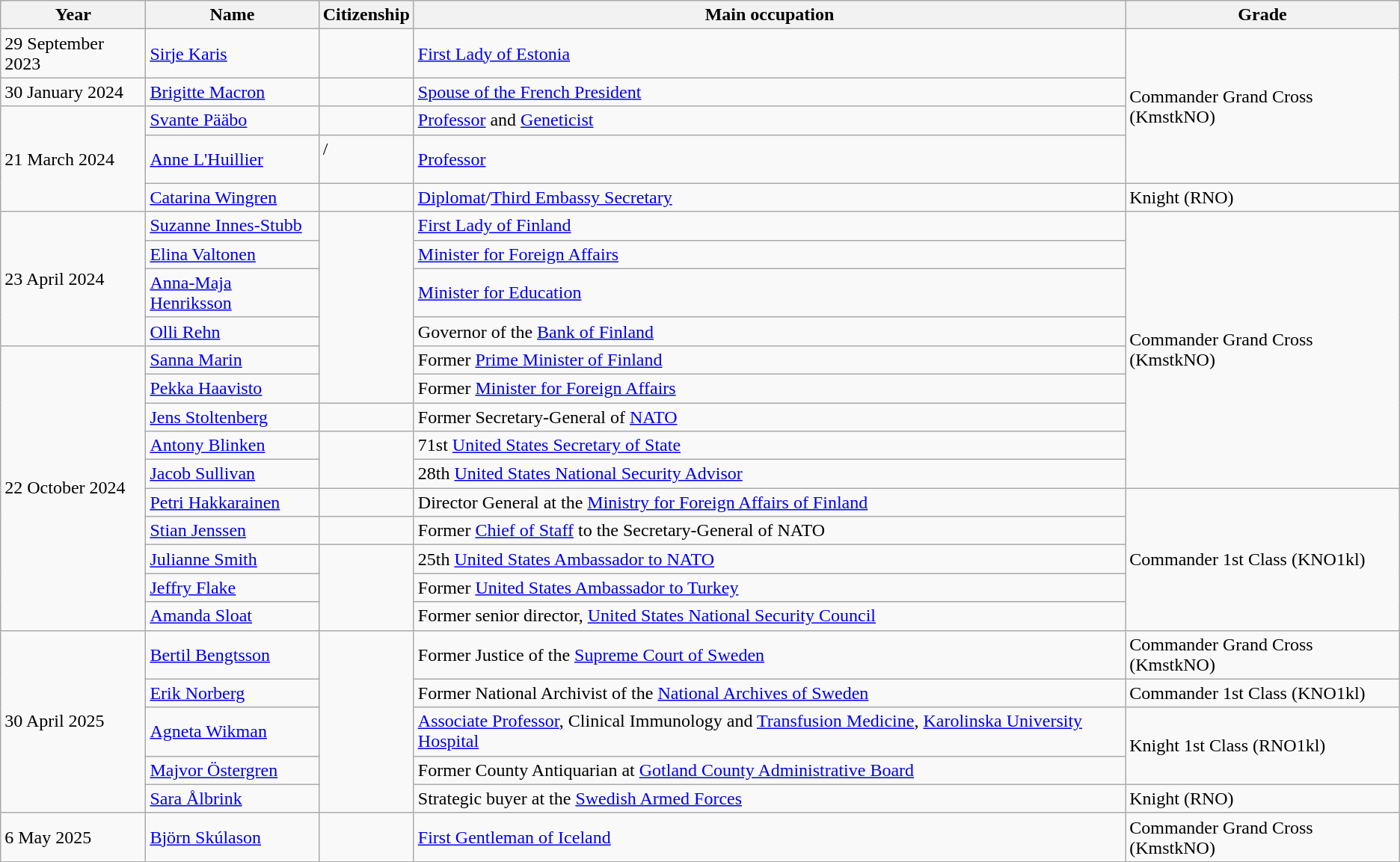<table class=wikitable>
<tr>
<th>Year</th>
<th>Name</th>
<th>Citizenship</th>
<th>Main occupation</th>
<th>Grade</th>
</tr>
<tr>
<td rowspan=1>29 September 2023</td>
<td><a href='#'>Sirje Karis</a></td>
<td></td>
<td><a href='#'>First Lady of Estonia</a></td>
<td rowspan="4">Commander Grand Cross (KmstkNO)</td>
</tr>
<tr>
<td rowspan=1>30 January 2024</td>
<td><a href='#'>Brigitte Macron</a></td>
<td></td>
<td><a href='#'>Spouse of the French President</a></td>
</tr>
<tr>
<td rowspan=3>21 March 2024</td>
<td><a href='#'>Svante Pääbo</a></td>
<td></td>
<td><a href='#'>Professor</a> and <a href='#'>Geneticist</a></td>
</tr>
<tr>
<td><a href='#'>Anne L'Huillier</a></td>
<td>/<br> </td>
<td><a href='#'>Professor</a></td>
</tr>
<tr>
<td><a href='#'>Catarina Wingren</a></td>
<td> </td>
<td><a href='#'>Diplomat</a>/<a href='#'>Third Embassy Secretary</a></td>
<td>Knight (RNO)</td>
</tr>
<tr>
<td rowspan=4>23 April 2024</td>
<td><a href='#'>Suzanne Innes-Stubb</a></td>
<td rowspan="6"></td>
<td><a href='#'>First Lady of Finland</a></td>
<td rowspan="9">Commander Grand Cross (KmstkNO)</td>
</tr>
<tr>
<td><a href='#'>Elina Valtonen</a></td>
<td><a href='#'>Minister for Foreign Affairs</a></td>
</tr>
<tr>
<td><a href='#'>Anna-Maja Henriksson</a></td>
<td><a href='#'>Minister for Education</a></td>
</tr>
<tr>
<td><a href='#'>Olli Rehn</a></td>
<td>Governor of the <a href='#'>Bank of Finland</a></td>
</tr>
<tr>
<td rowspan=10>22 October 2024</td>
<td><a href='#'>Sanna Marin</a></td>
<td>Former <a href='#'>Prime Minister of Finland</a></td>
</tr>
<tr>
<td><a href='#'>Pekka Haavisto</a></td>
<td>Former <a href='#'>Minister for Foreign Affairs</a></td>
</tr>
<tr>
<td><a href='#'>Jens Stoltenberg</a></td>
<td></td>
<td>Former Secretary-General of <a href='#'>NATO</a></td>
</tr>
<tr>
<td><a href='#'>Antony Blinken</a></td>
<td rowspan="2"></td>
<td>71st <a href='#'>United States Secretary of State</a></td>
</tr>
<tr>
<td><a href='#'>Jacob Sullivan</a></td>
<td>28th <a href='#'>United States National Security Advisor</a></td>
</tr>
<tr>
<td><a href='#'>Petri Hakkarainen</a></td>
<td></td>
<td>Director General at the <a href='#'>Ministry for Foreign Affairs of Finland</a></td>
<td rowspan="5">Commander 1st Class (KNO1kl)</td>
</tr>
<tr>
<td><a href='#'>Stian Jenssen</a></td>
<td></td>
<td>Former <a href='#'>Chief of Staff</a> to the Secretary-General of NATO</td>
</tr>
<tr>
<td><a href='#'>Julianne Smith</a></td>
<td rowspan="3"></td>
<td>25th <a href='#'>United States Ambassador to NATO</a></td>
</tr>
<tr>
<td><a href='#'>Jeffry Flake</a></td>
<td>Former <a href='#'>United States Ambassador to Turkey</a></td>
</tr>
<tr>
<td><a href='#'>Amanda Sloat</a></td>
<td>Former senior director, <a href='#'>United States National Security Council</a></td>
</tr>
<tr>
<td rowspan="5">30 April 2025</td>
<td><a href='#'>Bertil Bengtsson</a></td>
<td rowspan="5"></td>
<td>Former Justice of the <a href='#'>Supreme Court of Sweden</a></td>
<td>Commander Grand Cross (KmstkNO)</td>
</tr>
<tr>
<td><a href='#'>Erik Norberg</a></td>
<td>Former National Archivist of the <a href='#'>National Archives of Sweden</a></td>
<td>Commander 1st Class (KNO1kl)</td>
</tr>
<tr>
<td><a href='#'>Agneta Wikman</a></td>
<td><a href='#'>Associate Professor</a>, Clinical Immunology and <a href='#'>Transfusion Medicine</a>, <a href='#'>Karolinska University Hospital</a></td>
<td rowspan="2">Knight 1st Class (RNO1kl)</td>
</tr>
<tr>
<td><a href='#'>Majvor Östergren</a></td>
<td>Former County Antiquarian at <a href='#'>Gotland County Administrative Board</a></td>
</tr>
<tr>
<td><a href='#'>Sara Ålbrink</a></td>
<td>Strategic buyer at the <a href='#'>Swedish Armed Forces</a></td>
<td>Knight (RNO)</td>
</tr>
<tr>
<td rowspan=1>6 May 2025</td>
<td><a href='#'>Björn Skúlason</a></td>
<td></td>
<td><a href='#'>First Gentleman of Iceland</a></td>
<td rowspan="1">Commander Grand Cross (KmstkNO)</td>
</tr>
<tr>
</tr>
</table>
